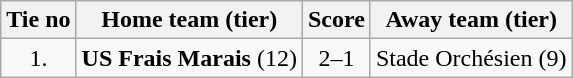<table class="wikitable" style="text-align: center">
<tr>
<th>Tie no</th>
<th>Home team (tier)</th>
<th>Score</th>
<th>Away team (tier)</th>
</tr>
<tr>
<td>1.</td>
<td><strong>US Frais Marais</strong> (12)</td>
<td>2–1</td>
<td>Stade Orchésien (9)</td>
</tr>
</table>
